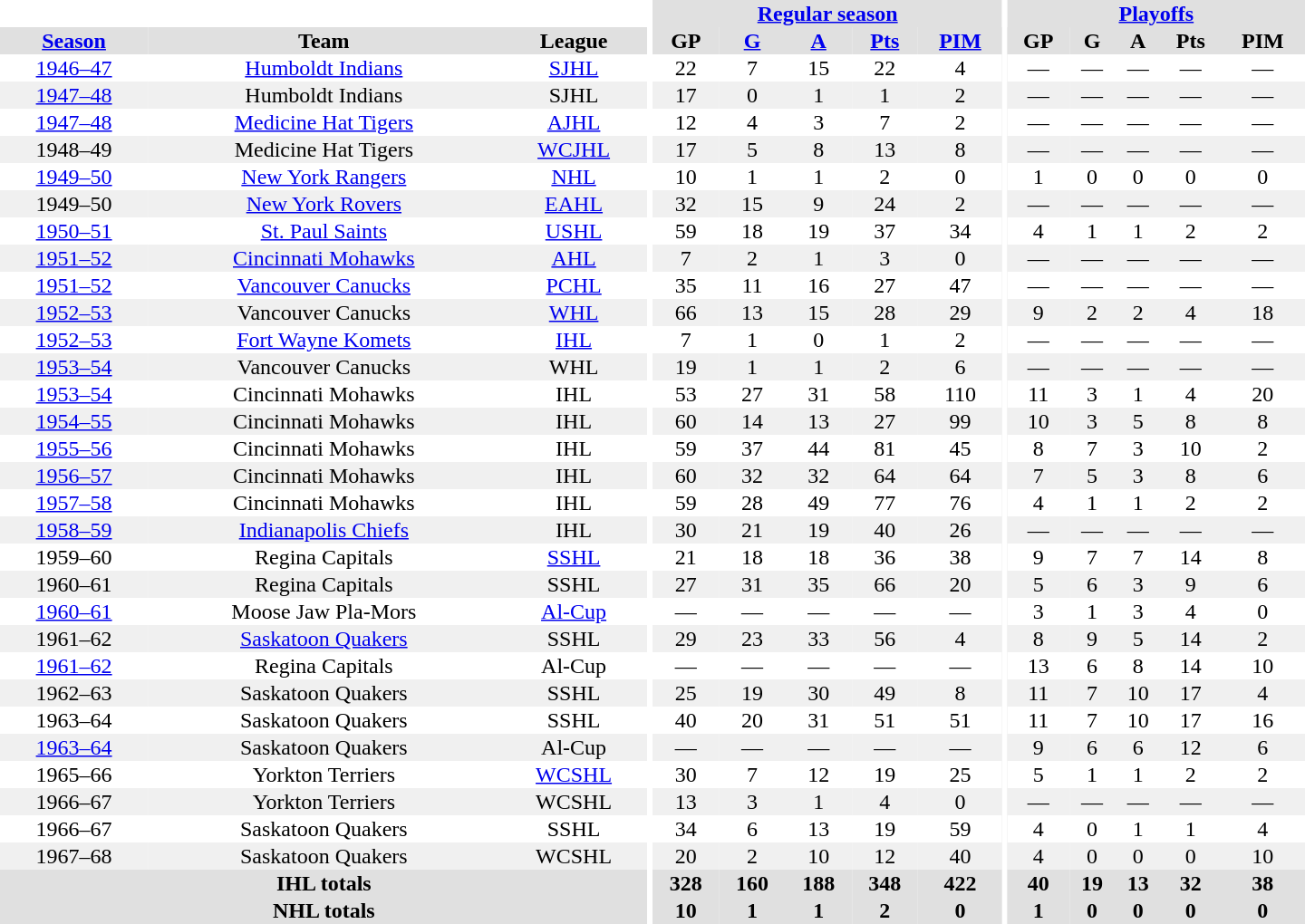<table border="0" cellpadding="1" cellspacing="0" style="text-align:center; width:60em">
<tr bgcolor="#e0e0e0">
<th colspan="3" bgcolor="#ffffff"></th>
<th rowspan="100" bgcolor="#ffffff"></th>
<th colspan="5"><a href='#'>Regular season</a></th>
<th rowspan="100" bgcolor="#ffffff"></th>
<th colspan="5"><a href='#'>Playoffs</a></th>
</tr>
<tr bgcolor="#e0e0e0">
<th><a href='#'>Season</a></th>
<th>Team</th>
<th>League</th>
<th>GP</th>
<th><a href='#'>G</a></th>
<th><a href='#'>A</a></th>
<th><a href='#'>Pts</a></th>
<th><a href='#'>PIM</a></th>
<th>GP</th>
<th>G</th>
<th>A</th>
<th>Pts</th>
<th>PIM</th>
</tr>
<tr>
<td><a href='#'>1946–47</a></td>
<td><a href='#'>Humboldt Indians</a></td>
<td><a href='#'>SJHL</a></td>
<td>22</td>
<td>7</td>
<td>15</td>
<td>22</td>
<td>4</td>
<td>—</td>
<td>—</td>
<td>—</td>
<td>—</td>
<td>—</td>
</tr>
<tr bgcolor="#f0f0f0">
<td><a href='#'>1947–48</a></td>
<td>Humboldt Indians</td>
<td>SJHL</td>
<td>17</td>
<td>0</td>
<td>1</td>
<td>1</td>
<td>2</td>
<td>—</td>
<td>—</td>
<td>—</td>
<td>—</td>
<td>—</td>
</tr>
<tr>
<td><a href='#'>1947–48</a></td>
<td><a href='#'>Medicine Hat Tigers</a></td>
<td><a href='#'>AJHL</a></td>
<td>12</td>
<td>4</td>
<td>3</td>
<td>7</td>
<td>2</td>
<td>—</td>
<td>—</td>
<td>—</td>
<td>—</td>
<td>—</td>
</tr>
<tr bgcolor="#f0f0f0">
<td>1948–49</td>
<td>Medicine Hat Tigers</td>
<td><a href='#'>WCJHL</a></td>
<td>17</td>
<td>5</td>
<td>8</td>
<td>13</td>
<td>8</td>
<td>—</td>
<td>—</td>
<td>—</td>
<td>—</td>
<td>—</td>
</tr>
<tr>
<td><a href='#'>1949–50</a></td>
<td><a href='#'>New York Rangers</a></td>
<td><a href='#'>NHL</a></td>
<td>10</td>
<td>1</td>
<td>1</td>
<td>2</td>
<td>0</td>
<td>1</td>
<td>0</td>
<td>0</td>
<td>0</td>
<td>0</td>
</tr>
<tr bgcolor="#f0f0f0">
<td>1949–50</td>
<td><a href='#'>New York Rovers</a></td>
<td><a href='#'>EAHL</a></td>
<td>32</td>
<td>15</td>
<td>9</td>
<td>24</td>
<td>2</td>
<td>—</td>
<td>—</td>
<td>—</td>
<td>—</td>
<td>—</td>
</tr>
<tr>
<td><a href='#'>1950–51</a></td>
<td><a href='#'>St. Paul Saints</a></td>
<td><a href='#'>USHL</a></td>
<td>59</td>
<td>18</td>
<td>19</td>
<td>37</td>
<td>34</td>
<td>4</td>
<td>1</td>
<td>1</td>
<td>2</td>
<td>2</td>
</tr>
<tr bgcolor="#f0f0f0">
<td><a href='#'>1951–52</a></td>
<td><a href='#'>Cincinnati Mohawks</a></td>
<td><a href='#'>AHL</a></td>
<td>7</td>
<td>2</td>
<td>1</td>
<td>3</td>
<td>0</td>
<td>—</td>
<td>—</td>
<td>—</td>
<td>—</td>
<td>—</td>
</tr>
<tr>
<td><a href='#'>1951–52</a></td>
<td><a href='#'>Vancouver Canucks</a></td>
<td><a href='#'>PCHL</a></td>
<td>35</td>
<td>11</td>
<td>16</td>
<td>27</td>
<td>47</td>
<td>—</td>
<td>—</td>
<td>—</td>
<td>—</td>
<td>—</td>
</tr>
<tr bgcolor="#f0f0f0">
<td><a href='#'>1952–53</a></td>
<td>Vancouver Canucks</td>
<td><a href='#'>WHL</a></td>
<td>66</td>
<td>13</td>
<td>15</td>
<td>28</td>
<td>29</td>
<td>9</td>
<td>2</td>
<td>2</td>
<td>4</td>
<td>18</td>
</tr>
<tr>
<td><a href='#'>1952–53</a></td>
<td><a href='#'>Fort Wayne Komets</a></td>
<td><a href='#'>IHL</a></td>
<td>7</td>
<td>1</td>
<td>0</td>
<td>1</td>
<td>2</td>
<td>—</td>
<td>—</td>
<td>—</td>
<td>—</td>
<td>—</td>
</tr>
<tr bgcolor="#f0f0f0">
<td><a href='#'>1953–54</a></td>
<td>Vancouver Canucks</td>
<td>WHL</td>
<td>19</td>
<td>1</td>
<td>1</td>
<td>2</td>
<td>6</td>
<td>—</td>
<td>—</td>
<td>—</td>
<td>—</td>
<td>—</td>
</tr>
<tr>
<td><a href='#'>1953–54</a></td>
<td>Cincinnati Mohawks</td>
<td>IHL</td>
<td>53</td>
<td>27</td>
<td>31</td>
<td>58</td>
<td>110</td>
<td>11</td>
<td>3</td>
<td>1</td>
<td>4</td>
<td>20</td>
</tr>
<tr bgcolor="#f0f0f0">
<td><a href='#'>1954–55</a></td>
<td>Cincinnati Mohawks</td>
<td>IHL</td>
<td>60</td>
<td>14</td>
<td>13</td>
<td>27</td>
<td>99</td>
<td>10</td>
<td>3</td>
<td>5</td>
<td>8</td>
<td>8</td>
</tr>
<tr>
<td><a href='#'>1955–56</a></td>
<td>Cincinnati Mohawks</td>
<td>IHL</td>
<td>59</td>
<td>37</td>
<td>44</td>
<td>81</td>
<td>45</td>
<td>8</td>
<td>7</td>
<td>3</td>
<td>10</td>
<td>2</td>
</tr>
<tr bgcolor="#f0f0f0">
<td><a href='#'>1956–57</a></td>
<td>Cincinnati Mohawks</td>
<td>IHL</td>
<td>60</td>
<td>32</td>
<td>32</td>
<td>64</td>
<td>64</td>
<td>7</td>
<td>5</td>
<td>3</td>
<td>8</td>
<td>6</td>
</tr>
<tr>
<td><a href='#'>1957–58</a></td>
<td>Cincinnati Mohawks</td>
<td>IHL</td>
<td>59</td>
<td>28</td>
<td>49</td>
<td>77</td>
<td>76</td>
<td>4</td>
<td>1</td>
<td>1</td>
<td>2</td>
<td>2</td>
</tr>
<tr bgcolor="#f0f0f0">
<td><a href='#'>1958–59</a></td>
<td><a href='#'>Indianapolis Chiefs</a></td>
<td>IHL</td>
<td>30</td>
<td>21</td>
<td>19</td>
<td>40</td>
<td>26</td>
<td>—</td>
<td>—</td>
<td>—</td>
<td>—</td>
<td>—</td>
</tr>
<tr>
<td>1959–60</td>
<td>Regina Capitals</td>
<td><a href='#'>SSHL</a></td>
<td>21</td>
<td>18</td>
<td>18</td>
<td>36</td>
<td>38</td>
<td>9</td>
<td>7</td>
<td>7</td>
<td>14</td>
<td>8</td>
</tr>
<tr bgcolor="#f0f0f0">
<td>1960–61</td>
<td>Regina Capitals</td>
<td>SSHL</td>
<td>27</td>
<td>31</td>
<td>35</td>
<td>66</td>
<td>20</td>
<td>5</td>
<td>6</td>
<td>3</td>
<td>9</td>
<td>6</td>
</tr>
<tr>
<td><a href='#'>1960–61</a></td>
<td>Moose Jaw Pla-Mors</td>
<td><a href='#'>Al-Cup</a></td>
<td>—</td>
<td>—</td>
<td>—</td>
<td>—</td>
<td>—</td>
<td>3</td>
<td>1</td>
<td>3</td>
<td>4</td>
<td>0</td>
</tr>
<tr bgcolor="#f0f0f0">
<td>1961–62</td>
<td><a href='#'>Saskatoon Quakers</a></td>
<td>SSHL</td>
<td>29</td>
<td>23</td>
<td>33</td>
<td>56</td>
<td>4</td>
<td>8</td>
<td>9</td>
<td>5</td>
<td>14</td>
<td>2</td>
</tr>
<tr>
<td><a href='#'>1961–62</a></td>
<td>Regina Capitals</td>
<td>Al-Cup</td>
<td>—</td>
<td>—</td>
<td>—</td>
<td>—</td>
<td>—</td>
<td>13</td>
<td>6</td>
<td>8</td>
<td>14</td>
<td>10</td>
</tr>
<tr bgcolor="#f0f0f0">
<td>1962–63</td>
<td>Saskatoon Quakers</td>
<td>SSHL</td>
<td>25</td>
<td>19</td>
<td>30</td>
<td>49</td>
<td>8</td>
<td>11</td>
<td>7</td>
<td>10</td>
<td>17</td>
<td>4</td>
</tr>
<tr>
<td>1963–64</td>
<td>Saskatoon Quakers</td>
<td>SSHL</td>
<td>40</td>
<td>20</td>
<td>31</td>
<td>51</td>
<td>51</td>
<td>11</td>
<td>7</td>
<td>10</td>
<td>17</td>
<td>16</td>
</tr>
<tr bgcolor="#f0f0f0">
<td><a href='#'>1963–64</a></td>
<td>Saskatoon Quakers</td>
<td>Al-Cup</td>
<td>—</td>
<td>—</td>
<td>—</td>
<td>—</td>
<td>—</td>
<td>9</td>
<td>6</td>
<td>6</td>
<td>12</td>
<td>6</td>
</tr>
<tr>
<td>1965–66</td>
<td>Yorkton Terriers</td>
<td><a href='#'>WCSHL</a></td>
<td>30</td>
<td>7</td>
<td>12</td>
<td>19</td>
<td>25</td>
<td>5</td>
<td>1</td>
<td>1</td>
<td>2</td>
<td>2</td>
</tr>
<tr bgcolor="#f0f0f0">
<td>1966–67</td>
<td>Yorkton Terriers</td>
<td>WCSHL</td>
<td>13</td>
<td>3</td>
<td>1</td>
<td>4</td>
<td>0</td>
<td>—</td>
<td>—</td>
<td>—</td>
<td>—</td>
<td>—</td>
</tr>
<tr>
<td>1966–67</td>
<td>Saskatoon Quakers</td>
<td>SSHL</td>
<td>34</td>
<td>6</td>
<td>13</td>
<td>19</td>
<td>59</td>
<td>4</td>
<td>0</td>
<td>1</td>
<td>1</td>
<td>4</td>
</tr>
<tr bgcolor="#f0f0f0">
<td>1967–68</td>
<td>Saskatoon Quakers</td>
<td>WCSHL</td>
<td>20</td>
<td>2</td>
<td>10</td>
<td>12</td>
<td>40</td>
<td>4</td>
<td>0</td>
<td>0</td>
<td>0</td>
<td>10</td>
</tr>
<tr bgcolor="#e0e0e0">
<th colspan="3">IHL totals</th>
<th>328</th>
<th>160</th>
<th>188</th>
<th>348</th>
<th>422</th>
<th>40</th>
<th>19</th>
<th>13</th>
<th>32</th>
<th>38</th>
</tr>
<tr bgcolor="#e0e0e0">
<th colspan="3">NHL totals</th>
<th>10</th>
<th>1</th>
<th>1</th>
<th>2</th>
<th>0</th>
<th>1</th>
<th>0</th>
<th>0</th>
<th>0</th>
<th>0</th>
</tr>
</table>
